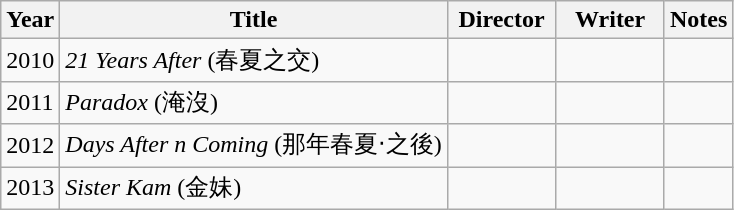<table class="wikitable">
<tr>
<th>Year</th>
<th>Title</th>
<th style="width:65px;">Director</th>
<th style="width:65px;">Writer</th>
<th>Notes</th>
</tr>
<tr>
<td>2010</td>
<td><em>21 Years After</em> (春夏之交)</td>
<td></td>
<td></td>
<td></td>
</tr>
<tr>
<td>2011</td>
<td><em>Paradox</em> (淹沒)</td>
<td></td>
<td></td>
<td></td>
</tr>
<tr>
<td>2012</td>
<td><em>Days After n Coming</em> (那年春夏‧之後)</td>
<td></td>
<td></td>
<td></td>
</tr>
<tr>
<td>2013</td>
<td><em>Sister Kam</em> (金妹)</td>
<td></td>
<td></td>
<td></td>
</tr>
</table>
